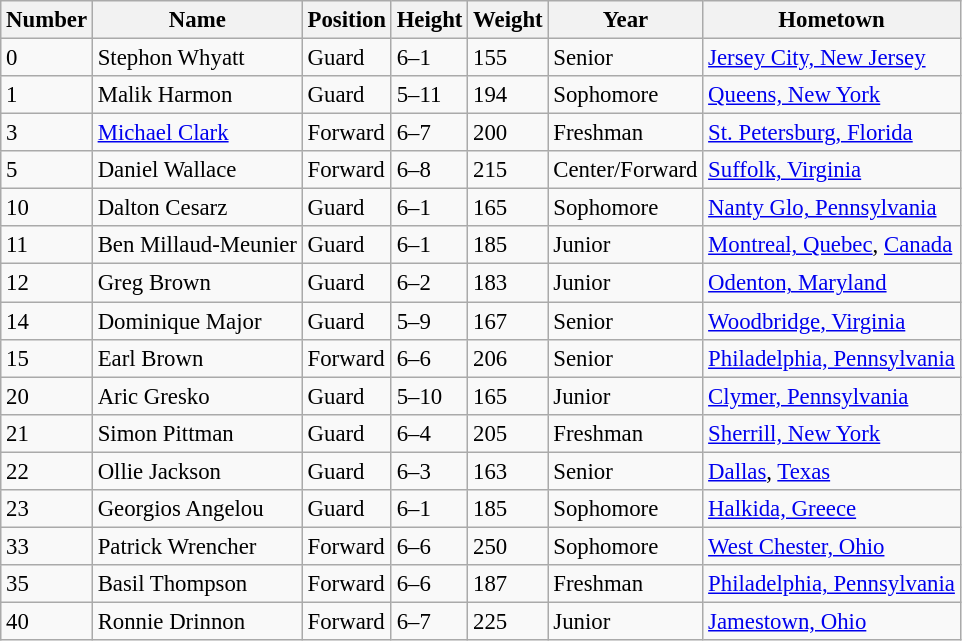<table class="wikitable sortable" style="font-size: 95%;">
<tr>
<th>Number</th>
<th>Name</th>
<th>Position</th>
<th>Height</th>
<th>Weight</th>
<th>Year</th>
<th>Hometown</th>
</tr>
<tr>
<td>0</td>
<td>Stephon Whyatt</td>
<td>Guard</td>
<td>6–1</td>
<td>155</td>
<td>Senior</td>
<td><a href='#'>Jersey City, New Jersey</a></td>
</tr>
<tr>
<td>1</td>
<td>Malik Harmon</td>
<td>Guard</td>
<td>5–11</td>
<td>194</td>
<td>Sophomore</td>
<td><a href='#'>Queens, New York</a></td>
</tr>
<tr>
<td>3</td>
<td><a href='#'>Michael Clark</a></td>
<td>Forward</td>
<td>6–7</td>
<td>200</td>
<td>Freshman</td>
<td><a href='#'>St. Petersburg, Florida</a></td>
</tr>
<tr>
<td>5</td>
<td>Daniel Wallace</td>
<td>Forward</td>
<td>6–8</td>
<td>215</td>
<td>Center/Forward</td>
<td><a href='#'>Suffolk, Virginia</a></td>
</tr>
<tr>
<td>10</td>
<td>Dalton Cesarz</td>
<td>Guard</td>
<td>6–1</td>
<td>165</td>
<td>Sophomore</td>
<td><a href='#'>Nanty Glo, Pennsylvania</a></td>
</tr>
<tr>
<td>11</td>
<td>Ben Millaud-Meunier</td>
<td>Guard</td>
<td>6–1</td>
<td>185</td>
<td>Junior</td>
<td><a href='#'>Montreal, Quebec</a>, <a href='#'>Canada</a></td>
</tr>
<tr>
<td>12</td>
<td>Greg Brown</td>
<td>Guard</td>
<td>6–2</td>
<td>183</td>
<td>Junior</td>
<td><a href='#'>Odenton, Maryland</a></td>
</tr>
<tr>
<td>14</td>
<td>Dominique Major</td>
<td>Guard</td>
<td>5–9</td>
<td>167</td>
<td>Senior</td>
<td><a href='#'>Woodbridge, Virginia</a></td>
</tr>
<tr>
<td>15</td>
<td>Earl Brown</td>
<td>Forward</td>
<td>6–6</td>
<td>206</td>
<td>Senior</td>
<td><a href='#'>Philadelphia, Pennsylvania</a></td>
</tr>
<tr>
<td>20</td>
<td>Aric Gresko</td>
<td>Guard</td>
<td>5–10</td>
<td>165</td>
<td>Junior</td>
<td><a href='#'>Clymer, Pennsylvania</a></td>
</tr>
<tr>
<td>21</td>
<td>Simon Pittman</td>
<td>Guard</td>
<td>6–4</td>
<td>205</td>
<td>Freshman</td>
<td><a href='#'>Sherrill, New York</a></td>
</tr>
<tr>
<td>22</td>
<td>Ollie Jackson</td>
<td>Guard</td>
<td>6–3</td>
<td>163</td>
<td>Senior</td>
<td><a href='#'>Dallas</a>, <a href='#'>Texas</a></td>
</tr>
<tr>
<td>23</td>
<td>Georgios Angelou</td>
<td>Guard</td>
<td>6–1</td>
<td>185</td>
<td>Sophomore</td>
<td><a href='#'>Halkida, Greece</a></td>
</tr>
<tr>
<td>33</td>
<td>Patrick Wrencher</td>
<td>Forward</td>
<td>6–6</td>
<td>250</td>
<td>Sophomore</td>
<td><a href='#'>West Chester, Ohio</a></td>
</tr>
<tr>
<td>35</td>
<td>Basil Thompson</td>
<td>Forward</td>
<td>6–6</td>
<td>187</td>
<td>Freshman</td>
<td><a href='#'>Philadelphia, Pennsylvania</a></td>
</tr>
<tr>
<td>40</td>
<td>Ronnie Drinnon</td>
<td>Forward</td>
<td>6–7</td>
<td>225</td>
<td>Junior</td>
<td><a href='#'>Jamestown, Ohio</a></td>
</tr>
</table>
